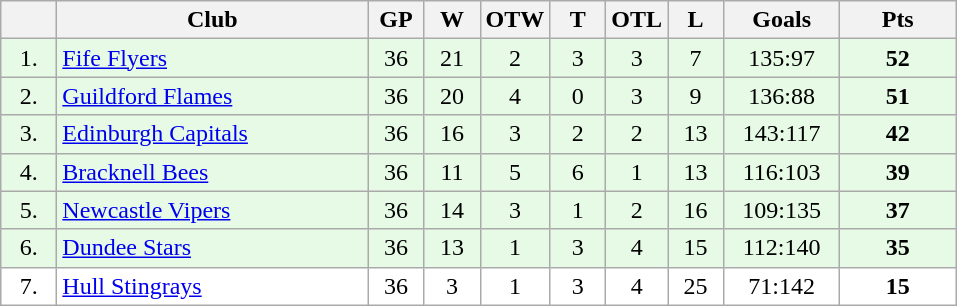<table class="wikitable">
<tr>
<th width="30"></th>
<th width="200">Club</th>
<th width="30">GP</th>
<th width="30">W</th>
<th width="30">OTW</th>
<th width="30">T</th>
<th width="30">OTL</th>
<th width="30">L</th>
<th width="70">Goals</th>
<th width="70">Pts</th>
</tr>
<tr bgcolor="#e6fae6" align="center">
<td>1.</td>
<td align="left"><a href='#'>Fife Flyers</a></td>
<td>36</td>
<td>21</td>
<td>2</td>
<td>3</td>
<td>3</td>
<td>7</td>
<td>135:97</td>
<td><strong>52</strong></td>
</tr>
<tr bgcolor="#e6fae6" align="center">
<td>2.</td>
<td align="left"><a href='#'>Guildford Flames</a></td>
<td>36</td>
<td>20</td>
<td>4</td>
<td>0</td>
<td>3</td>
<td>9</td>
<td>136:88</td>
<td><strong>51</strong></td>
</tr>
<tr bgcolor="#e6fae6" align="center">
<td>3.</td>
<td align="left"><a href='#'>Edinburgh Capitals</a></td>
<td>36</td>
<td>16</td>
<td>3</td>
<td>2</td>
<td>2</td>
<td>13</td>
<td>143:117</td>
<td><strong>42</strong></td>
</tr>
<tr bgcolor="#e6fae6" align="center">
<td>4.</td>
<td align="left"><a href='#'>Bracknell Bees</a></td>
<td>36</td>
<td>11</td>
<td>5</td>
<td>6</td>
<td>1</td>
<td>13</td>
<td>116:103</td>
<td><strong>39</strong></td>
</tr>
<tr bgcolor="#e6fae6" align="center">
<td>5.</td>
<td align="left"><a href='#'>Newcastle Vipers</a></td>
<td>36</td>
<td>14</td>
<td>3</td>
<td>1</td>
<td>2</td>
<td>16</td>
<td>109:135</td>
<td><strong>37</strong></td>
</tr>
<tr bgcolor="#e6fae6" align="center">
<td>6.</td>
<td align="left"><a href='#'>Dundee Stars</a></td>
<td>36</td>
<td>13</td>
<td>1</td>
<td>3</td>
<td>4</td>
<td>15</td>
<td>112:140</td>
<td><strong>35</strong></td>
</tr>
<tr bgcolor="#FFFFFF" align="center">
<td>7.</td>
<td align="left"><a href='#'>Hull Stingrays</a></td>
<td>36</td>
<td>3</td>
<td>1</td>
<td>3</td>
<td>4</td>
<td>25</td>
<td>71:142</td>
<td><strong>15</strong></td>
</tr>
</table>
